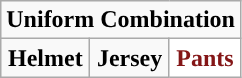<table class="wikitable" style="display: inline-table;">
<tr>
<td align="center" Colspan="3"><strong>Uniform Combination</strong></td>
</tr>
<tr align="center">
<td><strong>Helmet</strong></td>
<td><strong>Jersey</strong></td>
<td style="background:white; color:#841617"><strong>Pants</strong></td>
</tr>
</table>
